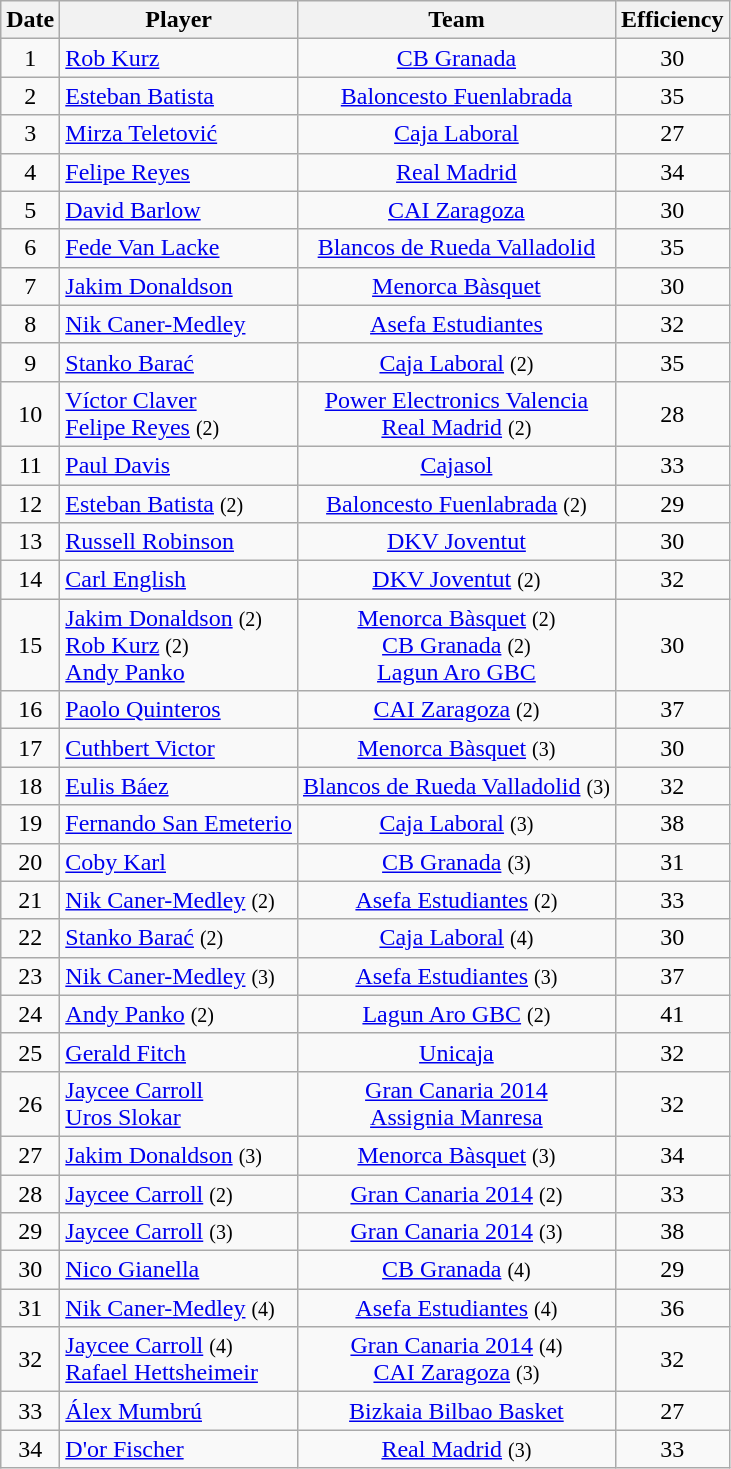<table class="wikitable sortable" style="text-align: center;">
<tr>
<th align="center">Date</th>
<th align="center">Player</th>
<th align="center">Team</th>
<th align="center">Efficiency</th>
</tr>
<tr>
<td>1</td>
<td align="left"> <a href='#'>Rob Kurz</a></td>
<td><a href='#'>CB Granada</a></td>
<td>30</td>
</tr>
<tr>
<td>2</td>
<td align="left"> <a href='#'>Esteban Batista</a></td>
<td><a href='#'>Baloncesto Fuenlabrada</a></td>
<td>35</td>
</tr>
<tr>
<td>3</td>
<td align="left"> <a href='#'>Mirza Teletović</a></td>
<td><a href='#'>Caja Laboral</a></td>
<td>27</td>
</tr>
<tr>
<td>4</td>
<td align="left"> <a href='#'>Felipe Reyes</a></td>
<td><a href='#'>Real Madrid</a></td>
<td>34</td>
</tr>
<tr>
<td>5</td>
<td align="left"> <a href='#'>David Barlow</a></td>
<td><a href='#'>CAI Zaragoza</a></td>
<td>30</td>
</tr>
<tr>
<td>6</td>
<td align="left"> <a href='#'>Fede Van Lacke</a></td>
<td><a href='#'>Blancos de Rueda Valladolid</a></td>
<td>35</td>
</tr>
<tr>
<td>7</td>
<td align="left"> <a href='#'>Jakim Donaldson</a></td>
<td><a href='#'>Menorca Bàsquet</a></td>
<td>30</td>
</tr>
<tr>
<td>8</td>
<td align="left"> <a href='#'>Nik Caner-Medley</a></td>
<td><a href='#'>Asefa Estudiantes</a></td>
<td>32</td>
</tr>
<tr>
<td>9</td>
<td align="left"> <a href='#'>Stanko Barać</a></td>
<td><a href='#'>Caja Laboral</a> <small>(2)</small></td>
<td>35</td>
</tr>
<tr>
<td>10</td>
<td align="left"> <a href='#'>Víctor Claver</a> <br>  <a href='#'>Felipe Reyes</a> <small>(2)</small></td>
<td><a href='#'>Power Electronics Valencia</a> <br> <a href='#'>Real Madrid</a> <small>(2)</small></td>
<td>28</td>
</tr>
<tr>
<td>11</td>
<td align="left"> <a href='#'>Paul Davis</a></td>
<td><a href='#'>Cajasol</a></td>
<td>33</td>
</tr>
<tr>
<td>12</td>
<td align="left"> <a href='#'>Esteban Batista</a> <small>(2)</small></td>
<td><a href='#'>Baloncesto Fuenlabrada</a> <small>(2)</small></td>
<td>29</td>
</tr>
<tr>
<td>13</td>
<td align="left"> <a href='#'>Russell Robinson</a></td>
<td><a href='#'>DKV Joventut</a></td>
<td>30</td>
</tr>
<tr>
<td>14</td>
<td align="left"> <a href='#'>Carl English</a></td>
<td><a href='#'>DKV Joventut</a> <small>(2)</small></td>
<td>32</td>
</tr>
<tr>
<td>15</td>
<td align="left"> <a href='#'>Jakim Donaldson</a> <small>(2)</small> <br>  <a href='#'>Rob Kurz</a> <small>(2)</small> <br>  <a href='#'>Andy Panko</a></td>
<td><a href='#'>Menorca Bàsquet</a> <small>(2)</small> <br> <a href='#'>CB Granada</a> <small>(2)</small> <br> <a href='#'>Lagun Aro GBC</a></td>
<td>30</td>
</tr>
<tr>
<td>16</td>
<td align="left"> <a href='#'>Paolo Quinteros</a></td>
<td><a href='#'>CAI Zaragoza</a> <small>(2)</small></td>
<td>37</td>
</tr>
<tr>
<td>17</td>
<td align="left"> <a href='#'>Cuthbert Victor</a></td>
<td><a href='#'>Menorca Bàsquet</a> <small>(3)</small></td>
<td>30</td>
</tr>
<tr>
<td>18</td>
<td align="left"> <a href='#'>Eulis Báez</a></td>
<td><a href='#'>Blancos de Rueda Valladolid</a> <small>(3)</small></td>
<td>32</td>
</tr>
<tr>
<td>19</td>
<td align="left"> <a href='#'>Fernando San Emeterio</a></td>
<td><a href='#'>Caja Laboral</a> <small>(3)</small></td>
<td>38</td>
</tr>
<tr>
<td>20</td>
<td align="left"> <a href='#'>Coby Karl</a></td>
<td><a href='#'>CB Granada</a> <small>(3)</small></td>
<td>31</td>
</tr>
<tr>
<td>21</td>
<td align="left"> <a href='#'>Nik Caner-Medley</a> <small>(2)</small></td>
<td><a href='#'>Asefa Estudiantes</a> <small>(2)</small></td>
<td>33</td>
</tr>
<tr>
<td>22</td>
<td align="left"> <a href='#'>Stanko Barać</a> <small>(2)</small></td>
<td><a href='#'>Caja Laboral</a> <small>(4)</small></td>
<td>30</td>
</tr>
<tr>
<td>23</td>
<td align="left"> <a href='#'>Nik Caner-Medley</a> <small>(3)</small></td>
<td><a href='#'>Asefa Estudiantes</a> <small>(3)</small></td>
<td>37</td>
</tr>
<tr>
<td>24</td>
<td align="left"> <a href='#'>Andy Panko</a> <small>(2)</small></td>
<td><a href='#'>Lagun Aro GBC</a> <small>(2)</small></td>
<td>41</td>
</tr>
<tr>
<td>25</td>
<td align="left"> <a href='#'>Gerald Fitch</a></td>
<td><a href='#'>Unicaja</a></td>
<td>32</td>
</tr>
<tr>
<td>26</td>
<td align="left"> <a href='#'>Jaycee Carroll</a> <br>  <a href='#'>Uros Slokar</a></td>
<td><a href='#'>Gran Canaria 2014</a> <br> <a href='#'>Assignia Manresa</a></td>
<td>32</td>
</tr>
<tr>
<td>27</td>
<td align="left"> <a href='#'>Jakim Donaldson</a> <small>(3)</small></td>
<td><a href='#'>Menorca Bàsquet</a> <small>(3)</small></td>
<td>34</td>
</tr>
<tr>
<td>28</td>
<td align="left"> <a href='#'>Jaycee Carroll</a> <small>(2)</small></td>
<td><a href='#'>Gran Canaria 2014</a> <small>(2)</small></td>
<td>33</td>
</tr>
<tr>
<td>29</td>
<td align="left"> <a href='#'>Jaycee Carroll</a> <small>(3)</small></td>
<td><a href='#'>Gran Canaria 2014</a> <small>(3)</small></td>
<td>38</td>
</tr>
<tr>
<td>30</td>
<td align="left"> <a href='#'>Nico Gianella</a></td>
<td><a href='#'>CB Granada</a> <small>(4)</small></td>
<td>29</td>
</tr>
<tr>
<td>31</td>
<td align="left"> <a href='#'>Nik Caner-Medley</a> <small>(4)</small></td>
<td><a href='#'>Asefa Estudiantes</a> <small>(4)</small></td>
<td>36</td>
</tr>
<tr>
<td>32</td>
<td align="left"> <a href='#'>Jaycee Carroll</a> <small>(4)</small><br>  <a href='#'>Rafael Hettsheimeir</a></td>
<td><a href='#'>Gran Canaria 2014</a> <small>(4)</small><br> <a href='#'>CAI Zaragoza</a> <small>(3)</small></td>
<td>32</td>
</tr>
<tr>
<td>33</td>
<td align="left"> <a href='#'>Álex Mumbrú</a></td>
<td><a href='#'>Bizkaia Bilbao Basket</a></td>
<td>27</td>
</tr>
<tr>
<td>34</td>
<td align="left"> <a href='#'>D'or Fischer</a></td>
<td><a href='#'>Real Madrid</a> <small>(3)</small></td>
<td>33</td>
</tr>
</table>
